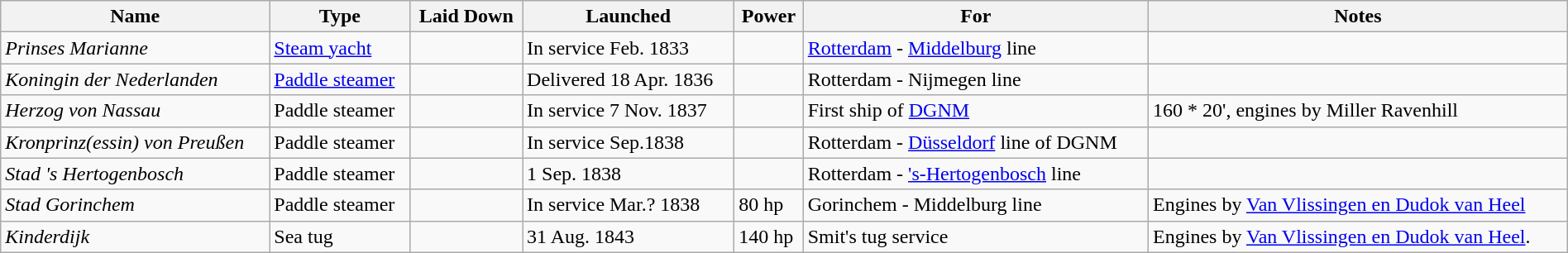<table class="wikitable sortable nowraplinks" width=100%>
<tr>
<th>Name</th>
<th>Type</th>
<th>Laid Down</th>
<th>Launched</th>
<th>Power</th>
<th>For</th>
<th class=unsortable>Notes</th>
</tr>
<tr>
<td><em>Prinses Marianne</em></td>
<td><a href='#'>Steam yacht</a></td>
<td></td>
<td>In service Feb. 1833</td>
<td></td>
<td><a href='#'>Rotterdam</a> - <a href='#'>Middelburg</a> line</td>
<td></td>
</tr>
<tr>
<td><em>Koningin der Nederlanden</em></td>
<td><a href='#'>Paddle steamer</a></td>
<td></td>
<td>Delivered 18 Apr. 1836</td>
<td></td>
<td>Rotterdam - Nijmegen line</td>
<td></td>
</tr>
<tr>
<td><em>Herzog von Nassau</em></td>
<td>Paddle steamer</td>
<td></td>
<td>In service 7 Nov. 1837</td>
<td></td>
<td>First ship of <a href='#'>DGNM</a></td>
<td>160 * 20', engines by Miller Ravenhill</td>
</tr>
<tr>
<td><em>Kronprinz(essin) von Preußen</em></td>
<td>Paddle steamer</td>
<td></td>
<td>In service Sep.1838</td>
<td></td>
<td>Rotterdam - <a href='#'>Düsseldorf</a> line of DGNM</td>
<td></td>
</tr>
<tr>
<td><em>Stad 's Hertogenbosch</em>  </td>
<td>Paddle steamer</td>
<td></td>
<td>1 Sep. 1838</td>
<td></td>
<td>Rotterdam - <a href='#'>'s-Hertogenbosch</a> line</td>
<td></td>
</tr>
<tr>
<td><em>Stad Gorinchem</em></td>
<td>Paddle steamer</td>
<td></td>
<td>In service Mar.? 1838</td>
<td>80 hp</td>
<td>Gorinchem - Middelburg line</td>
<td>Engines by <a href='#'>Van Vlissingen en Dudok van Heel</a></td>
</tr>
<tr>
<td><em>Kinderdijk</em></td>
<td>Sea tug</td>
<td></td>
<td>31 Aug. 1843</td>
<td>140 hp</td>
<td>Smit's tug service</td>
<td>Engines by <a href='#'>Van Vlissingen en Dudok van Heel</a>.</td>
</tr>
</table>
